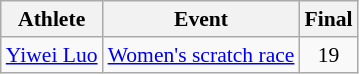<table class="wikitable" style="font-size:90%;">
<tr>
<th>Athlete</th>
<th>Event</th>
<th>Final</th>
</tr>
<tr align=center>
<td align=left><a href='#'>Yiwei Luo</a></td>
<td align=left><a href='#'>Women's scratch race</a></td>
<td>19</td>
</tr>
</table>
